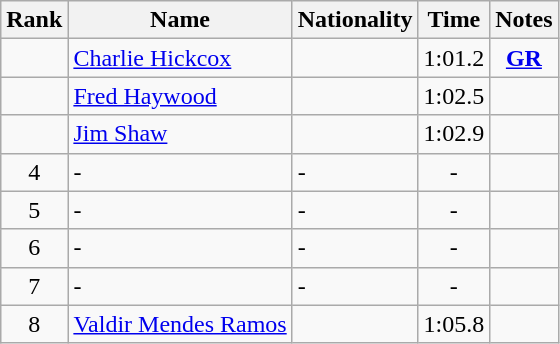<table class="wikitable sortable" style="text-align:center">
<tr>
<th>Rank</th>
<th>Name</th>
<th>Nationality</th>
<th>Time</th>
<th>Notes</th>
</tr>
<tr>
<td></td>
<td align=left><a href='#'>Charlie Hickcox</a></td>
<td align=left></td>
<td>1:01.2</td>
<td><strong><a href='#'>GR</a></strong></td>
</tr>
<tr>
<td></td>
<td align=left><a href='#'>Fred Haywood</a></td>
<td align=left></td>
<td>1:02.5</td>
<td></td>
</tr>
<tr>
<td></td>
<td align=left><a href='#'>Jim Shaw</a></td>
<td align=left></td>
<td>1:02.9</td>
<td></td>
</tr>
<tr>
<td>4</td>
<td align=left>-</td>
<td align=left>-</td>
<td>-</td>
<td></td>
</tr>
<tr>
<td>5</td>
<td align=left>-</td>
<td align=left>-</td>
<td>-</td>
<td></td>
</tr>
<tr>
<td>6</td>
<td align=left>-</td>
<td align=left>-</td>
<td>-</td>
<td></td>
</tr>
<tr>
<td>7</td>
<td align=left>-</td>
<td align=left>-</td>
<td>-</td>
<td></td>
</tr>
<tr>
<td>8</td>
<td align=left><a href='#'>Valdir Mendes Ramos</a></td>
<td align=left></td>
<td>1:05.8</td>
<td></td>
</tr>
</table>
